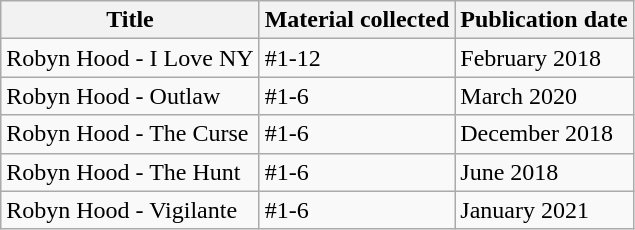<table class="wikitable">
<tr>
<th>Title</th>
<th>Material collected</th>
<th>Publication date</th>
</tr>
<tr>
<td>Robyn Hood - I Love NY</td>
<td>#1-12</td>
<td>February 2018</td>
</tr>
<tr>
<td>Robyn Hood - Outlaw</td>
<td>#1-6</td>
<td>March 2020</td>
</tr>
<tr>
<td>Robyn Hood - The Curse</td>
<td>#1-6</td>
<td>December 2018</td>
</tr>
<tr>
<td>Robyn Hood - The Hunt</td>
<td>#1-6</td>
<td>June 2018</td>
</tr>
<tr>
<td>Robyn Hood - Vigilante</td>
<td>#1-6</td>
<td>January 2021</td>
</tr>
</table>
